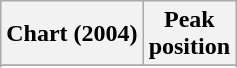<table class="wikitable sortable plainrowheaders" style="text-align:center">
<tr>
<th>Chart (2004)</th>
<th>Peak<br>position</th>
</tr>
<tr>
</tr>
<tr>
</tr>
</table>
